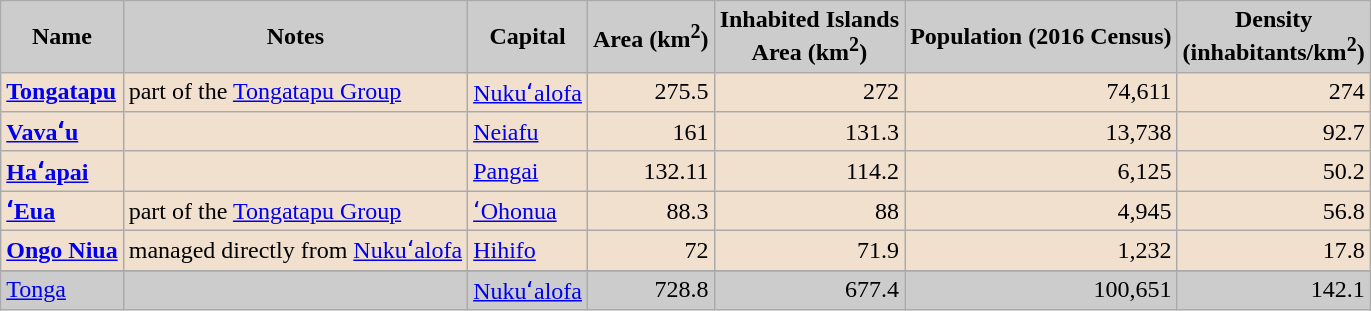<table class="wikitable sortable">
<tr>
<th style="background: #CCC;">Name</th>
<th style="background: #CCC;">Notes</th>
<th style="background: #CCC;">Capital</th>
<th style="background: #CCC;">Area (km<sup>2</sup>)</th>
<th style="background: #CCC;">Inhabited Islands<br>Area (km<sup>2</sup>)</th>
<th style="background: #CCC;">Population (2016 Census)</th>
<th style="background: #CCC;">Density<br>(inhabitants/km<sup>2</sup>)</th>
</tr>
<tr style="background:#F2E0CE;">
<td><strong><a href='#'>Tongatapu</a></strong></td>
<td>part of the <a href='#'>Tongatapu Group</a></td>
<td><a href='#'>Nukuʻalofa</a></td>
<td align="right">275.5</td>
<td align="right">272</td>
<td align="right">74,611</td>
<td align="right">274</td>
</tr>
<tr style="background:#F2E0CE;">
<td><strong><a href='#'>Vavaʻu</a></strong></td>
<td></td>
<td><a href='#'>Neiafu</a></td>
<td align="right">161</td>
<td align="right">131.3</td>
<td align="right">13,738</td>
<td align="right">92.7</td>
</tr>
<tr style="background:#F2E0CE;">
<td><strong><a href='#'>Haʻapai</a></strong></td>
<td></td>
<td><a href='#'>Pangai</a></td>
<td align="right">132.11</td>
<td align="right">114.2</td>
<td align="right">6,125</td>
<td align="right">50.2</td>
</tr>
<tr style="background:#F2E0CE;">
<td><strong><a href='#'>ʻEua</a></strong></td>
<td>part of the <a href='#'>Tongatapu Group</a></td>
<td><a href='#'>ʻOhonua</a></td>
<td align="right">88.3</td>
<td align="right">88</td>
<td align="right">4,945</td>
<td align="right">56.8</td>
</tr>
<tr style="background:#F2E0CE;">
<td><strong><a href='#'>Ongo Niua</a></strong></td>
<td>managed directly from <a href='#'>Nukuʻalofa</a></td>
<td><a href='#'>Hihifo</a></td>
<td align="right">72</td>
<td align="right">71.9</td>
<td align="right">1,232</td>
<td align="right">17.8</td>
</tr>
<tr>
</tr>
<tr style="background:#CCCCCC;" | class="sortbottom">
<td><a href='#'>Tonga</a></td>
<td></td>
<td><a href='#'>Nukuʻalofa</a></td>
<td align="right">728.8</td>
<td align="right">677.4</td>
<td align="right">100,651</td>
<td align="right">142.1</td>
</tr>
</table>
